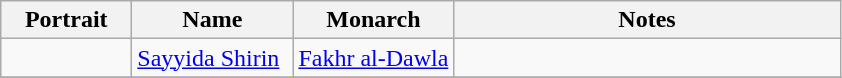<table class="wikitable">
<tr>
<th width="80pt">Portrait</th>
<th width="100pt">Name</th>
<th width="100pt">Monarch</th>
<th width="250pt">Notes</th>
</tr>
<tr>
<td></td>
<td><a href='#'>Sayyida Shirin</a></td>
<td><a href='#'>Fakhr al-Dawla</a></td>
<td></td>
</tr>
<tr>
</tr>
</table>
